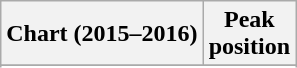<table class="wikitable plainrowheaders sortable" style="text-align:center;">
<tr>
<th scope="col">Chart (2015–2016)</th>
<th scope="col">Peak<br>position</th>
</tr>
<tr>
</tr>
<tr>
</tr>
<tr>
</tr>
<tr>
</tr>
<tr>
</tr>
</table>
